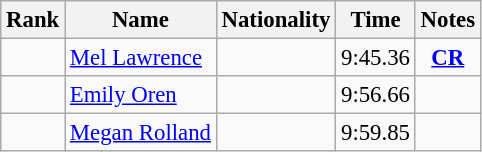<table class="wikitable sortable" style="text-align:center;font-size:95%">
<tr>
<th>Rank</th>
<th>Name</th>
<th>Nationality</th>
<th>Time</th>
<th>Notes</th>
</tr>
<tr>
<td></td>
<td align=left><a href='#'>Mel Lawrence</a></td>
<td align=left></td>
<td>9:45.36</td>
<td><strong><a href='#'>CR</a></strong></td>
</tr>
<tr>
<td></td>
<td align=left><a href='#'>Emily Oren</a></td>
<td align=left></td>
<td>9:56.66</td>
<td></td>
</tr>
<tr>
<td></td>
<td align=left><a href='#'>Megan Rolland</a></td>
<td align=left></td>
<td>9:59.85</td>
<td></td>
</tr>
</table>
